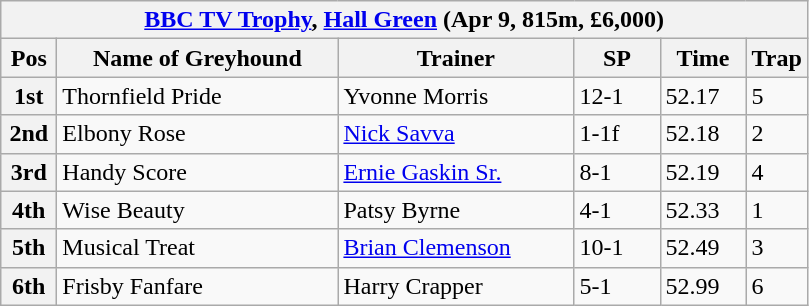<table class="wikitable">
<tr>
<th colspan="6"><a href='#'>BBC TV Trophy</a>, <a href='#'>Hall Green</a> (Apr 9, 815m, £6,000)</th>
</tr>
<tr>
<th width=30>Pos</th>
<th width=180>Name of Greyhound</th>
<th width=150>Trainer</th>
<th width=50>SP</th>
<th width=50>Time</th>
<th width=30>Trap</th>
</tr>
<tr>
<th>1st</th>
<td>Thornfield Pride</td>
<td>Yvonne Morris</td>
<td>12-1</td>
<td>52.17</td>
<td>5</td>
</tr>
<tr>
<th>2nd</th>
<td>Elbony Rose</td>
<td><a href='#'>Nick Savva</a></td>
<td>1-1f</td>
<td>52.18</td>
<td>2</td>
</tr>
<tr>
<th>3rd</th>
<td>Handy Score</td>
<td><a href='#'>Ernie Gaskin Sr.</a></td>
<td>8-1</td>
<td>52.19</td>
<td>4</td>
</tr>
<tr>
<th>4th</th>
<td>Wise Beauty</td>
<td>Patsy Byrne</td>
<td>4-1</td>
<td>52.33</td>
<td>1</td>
</tr>
<tr>
<th>5th</th>
<td>Musical Treat</td>
<td><a href='#'>Brian Clemenson</a></td>
<td>10-1</td>
<td>52.49</td>
<td>3</td>
</tr>
<tr>
<th>6th</th>
<td>Frisby Fanfare</td>
<td>Harry Crapper</td>
<td>5-1</td>
<td>52.99</td>
<td>6</td>
</tr>
</table>
